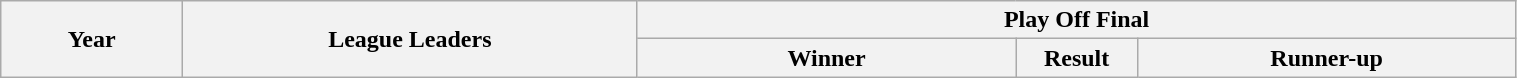<table class="wikitable" style="width:80%;">
<tr>
<th rowspan=2 width=12%>Year</th>
<th rowspan=2 width=30%>League Leaders</th>
<th colspan=3>Play Off Final</th>
</tr>
<tr>
<th width=25%>Winner</th>
<th width=8%>Result</th>
<th width=25%>Runner-up</th>
</tr>
</table>
